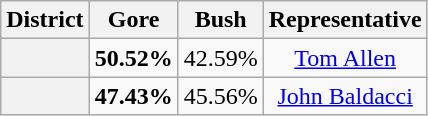<table class=wikitable>
<tr>
<th>District</th>
<th>Gore</th>
<th>Bush</th>
<th>Representative</th>
</tr>
<tr align=center>
<th></th>
<td><strong>50.52%</strong></td>
<td>42.59%</td>
<td><a href='#'>Tom Allen</a></td>
</tr>
<tr align=center>
<th></th>
<td><strong>47.43%</strong></td>
<td>45.56%</td>
<td><a href='#'>John Baldacci</a></td>
</tr>
</table>
